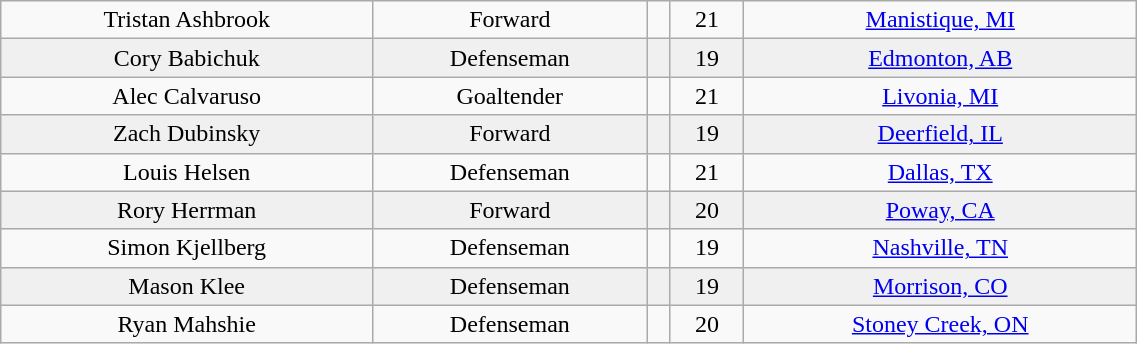<table class="wikitable" width="60%">
<tr align="center" bgcolor="">
<td>Tristan Ashbrook</td>
<td>Forward</td>
<td></td>
<td>21</td>
<td><a href='#'>Manistique, MI</a></td>
</tr>
<tr align="center" bgcolor="f0f0f0">
<td>Cory Babichuk</td>
<td>Defenseman</td>
<td></td>
<td>19</td>
<td><a href='#'>Edmonton, AB</a></td>
</tr>
<tr align="center" bgcolor="">
<td>Alec Calvaruso</td>
<td>Goaltender</td>
<td></td>
<td>21</td>
<td><a href='#'>Livonia, MI</a></td>
</tr>
<tr align="center" bgcolor="f0f0f0">
<td>Zach Dubinsky</td>
<td>Forward</td>
<td></td>
<td>19</td>
<td><a href='#'>Deerfield, IL</a></td>
</tr>
<tr align="center" bgcolor="">
<td>Louis Helsen</td>
<td>Defenseman</td>
<td></td>
<td>21</td>
<td><a href='#'>Dallas, TX</a></td>
</tr>
<tr align="center" bgcolor="f0f0f0">
<td>Rory Herrman</td>
<td>Forward</td>
<td></td>
<td>20</td>
<td><a href='#'>Poway, CA</a></td>
</tr>
<tr align="center" bgcolor="">
<td>Simon Kjellberg</td>
<td>Defenseman</td>
<td></td>
<td>19</td>
<td><a href='#'>Nashville, TN</a></td>
</tr>
<tr align="center" bgcolor="f0f0f0">
<td>Mason Klee</td>
<td>Defenseman</td>
<td></td>
<td>19</td>
<td><a href='#'>Morrison, CO</a></td>
</tr>
<tr align="center" bgcolor="">
<td>Ryan Mahshie</td>
<td>Defenseman</td>
<td></td>
<td>20</td>
<td><a href='#'>Stoney Creek, ON</a></td>
</tr>
</table>
